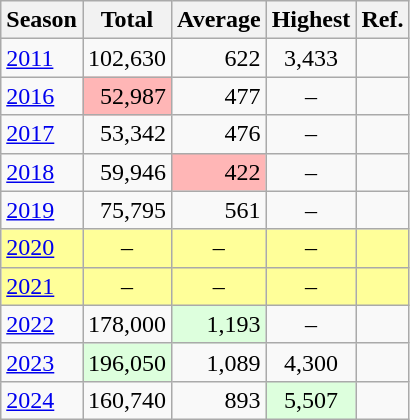<table class="wikitable sortable">
<tr>
<th scope=col>Season</th>
<th scope=col>Total</th>
<th scope=col>Average</th>
<th scope=col>Highest</th>
<th scope=col>Ref.</th>
</tr>
<tr>
<td><a href='#'>2011</a></td>
<td align=right>102,630</td>
<td align=right>622</td>
<td align=center>3,433</td>
<td></td>
</tr>
<tr>
<td><a href='#'>2016</a></td>
<td align=right style="background:#ffb6b6;">52,987</td>
<td align=right>477</td>
<td align=center>–</td>
<td></td>
</tr>
<tr>
<td><a href='#'>2017</a></td>
<td align=right>53,342</td>
<td align=right>476</td>
<td align=center>–</td>
<td></td>
</tr>
<tr>
<td><a href='#'>2018</a></td>
<td align=right>59,946</td>
<td align=right style="background:#ffb6b6;">422</td>
<td align=center>–</td>
<td></td>
</tr>
<tr>
<td><a href='#'>2019</a></td>
<td align=right>75,795</td>
<td align=right>561</td>
<td align=center>–</td>
<td></td>
</tr>
<tr style="background:#ff9;"|>
<td><a href='#'>2020</a></td>
<td align=center>–</td>
<td align=center>–</td>
<td align=center>–</td>
<td></td>
</tr>
<tr style="background:#ff9;"|>
<td><a href='#'>2021</a></td>
<td align=center>–</td>
<td align=center>–</td>
<td align=center>–</td>
<td></td>
</tr>
<tr>
<td><a href='#'>2022</a></td>
<td align=right>178,000</td>
<td align=right style="background:#dfd;">1,193</td>
<td align=center>–</td>
<td></td>
</tr>
<tr>
<td><a href='#'>2023</a></td>
<td align=right style="background:#dfd;">196,050</td>
<td align=right>1,089</td>
<td align=center>4,300</td>
<td></td>
</tr>
<tr>
<td><a href='#'>2024</a></td>
<td align=right>160,740</td>
<td align=right>893</td>
<td align=center style="background:#dfd;">5,507</td>
<td></td>
</tr>
</table>
